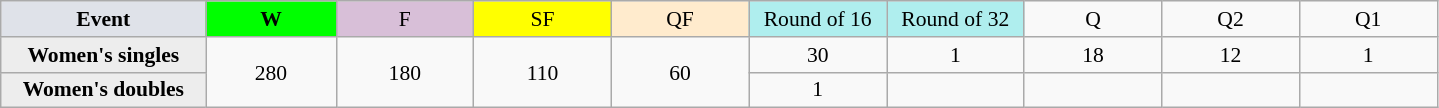<table class=wikitable style=font-size:90%;text-align:center>
<tr>
<td style="width:130px; background:#dfe2e9;"><strong>Event</strong></td>
<td style="width:80px; background:lime;"><strong>W</strong></td>
<td style="width:85px; background:thistle;">F</td>
<td style="width:85px; background:#ff0;">SF</td>
<td style="width:85px; background:#ffebcd;">QF</td>
<td style="width:85px; background:#afeeee;">Round of 16</td>
<td style="width:85px; background:#afeeee;">Round of 32</td>
<td width=85>Q</td>
<td width=85>Q2</td>
<td width=85>Q1</td>
</tr>
<tr>
<th style="background:#ededed;">Women's singles</th>
<td rowspan=2>280</td>
<td rowspan=2>180</td>
<td rowspan=2>110</td>
<td rowspan=2>60</td>
<td>30</td>
<td>1</td>
<td>18</td>
<td>12</td>
<td>1</td>
</tr>
<tr>
<th style="background:#ededed;">Women's doubles</th>
<td>1</td>
<td></td>
<td></td>
<td></td>
<td></td>
</tr>
</table>
